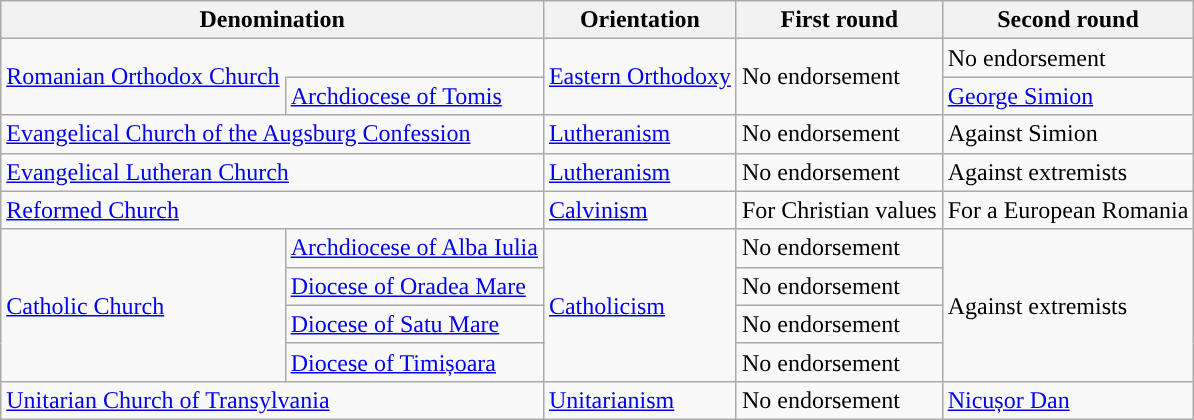<table class="wikitable nowrap sortable collapsible collapsed">
<tr>
<th colspan=2>Denomination</th>
<th>Orientation</th>
<th>First round</th>
<th>Second round</th>
</tr>
<tr>
<td rowspan=2><a href='#'>Romanian Orthodox Church</a></td>
<td style="border-left-style:hidden;"></td>
<td rowspan=2><a href='#'>Eastern Orthodoxy</a></td>
<td rowspan=2>No endorsement</td>
<td>No endorsement</td>
</tr>
<tr>
<td><a href='#'>Archdiocese of Tomis</a></td>
<td><a href='#'>George Simion</a></td>
</tr>
<tr>
<td colspan=2><a href='#'>Evangelical Church of the Augsburg Confession</a></td>
<td><a href='#'>Lutheranism</a></td>
<td>No endorsement</td>
<td>Against Simion</td>
</tr>
<tr>
<td colspan=2><a href='#'>Evangelical Lutheran Church</a></td>
<td><a href='#'>Lutheranism</a></td>
<td>No endorsement</td>
<td>Against extremists</td>
</tr>
<tr>
<td colspan=2><a href='#'>Reformed Church</a></td>
<td><a href='#'>Calvinism</a></td>
<td>For Christian values</td>
<td>For a European Romania</td>
</tr>
<tr>
<td rowspan=4><a href='#'>Catholic Church</a></td>
<td><a href='#'>Archdiocese of Alba Iulia</a></td>
<td rowspan=4><a href='#'>Catholicism</a></td>
<td>No endorsement</td>
<td rowspan=4>Against extremists</td>
</tr>
<tr>
<td><a href='#'>Diocese of Oradea Mare</a></td>
<td>No endorsement</td>
</tr>
<tr>
<td><a href='#'>Diocese of Satu Mare</a></td>
<td>No endorsement</td>
</tr>
<tr>
<td><a href='#'>Diocese of Timișoara</a></td>
<td>No endorsement</td>
</tr>
<tr>
<td colspan=2><a href='#'>Unitarian Church of Transylvania</a></td>
<td><a href='#'>Unitarianism</a></td>
<td>No endorsement</td>
<td><a href='#'>Nicușor Dan</a></td>
</tr>
</table>
